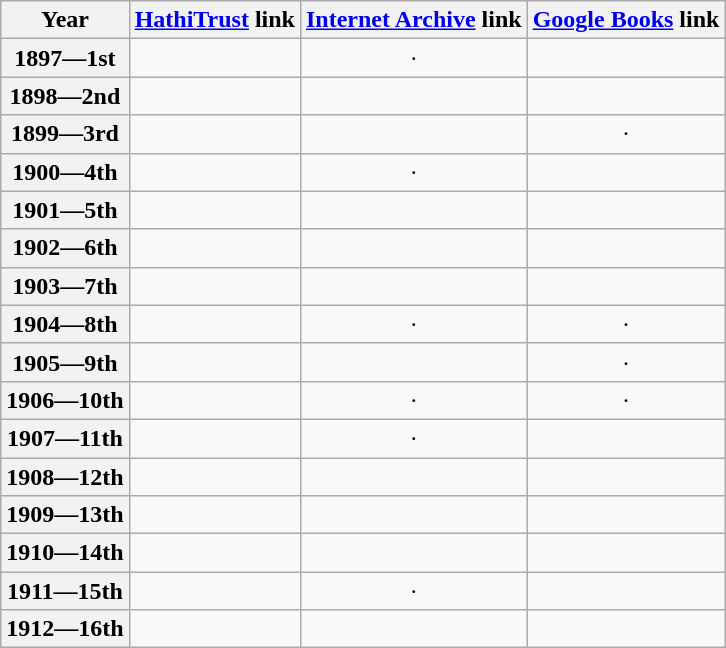<table class="wikitable plainrowheaders" style="text-align: center">
<tr>
<th scope="col">Year</th>
<th scope="col"><a href='#'>HathiTrust</a> link</th>
<th scope="col"><a href='#'>Internet Archive</a> link</th>
<th scope="col"><a href='#'>Google Books</a> link</th>
</tr>
<tr>
<th scope="row">1897—1st</th>
<td></td>
<td>·</td>
<td></td>
</tr>
<tr>
<th scope="row">1898—2nd</th>
<td></td>
<td></td>
<td></td>
</tr>
<tr>
<th scope="row">1899—3rd</th>
<td></td>
<td></td>
<td>·</td>
</tr>
<tr>
<th scope="row">1900—4th</th>
<td></td>
<td>·</td>
<td></td>
</tr>
<tr>
<th scope="row">1901—5th</th>
<td></td>
<td></td>
<td></td>
</tr>
<tr>
<th scope="row">1902—6th</th>
<td></td>
<td></td>
<td></td>
</tr>
<tr>
<th scope="row">1903—7th</th>
<td></td>
<td></td>
<td></td>
</tr>
<tr>
<th scope="row">1904—8th</th>
<td></td>
<td>·</td>
<td>·</td>
</tr>
<tr>
<th scope="row">1905—9th</th>
<td></td>
<td></td>
<td>·</td>
</tr>
<tr>
<th scope="row">1906—10th</th>
<td></td>
<td>·</td>
<td>·</td>
</tr>
<tr>
<th scope="row">1907—11th</th>
<td></td>
<td>·</td>
<td></td>
</tr>
<tr>
<th scope="row">1908—12th</th>
<td></td>
<td></td>
<td></td>
</tr>
<tr>
<th scope="row">1909—13th</th>
<td></td>
<td></td>
<td></td>
</tr>
<tr>
<th scope="row">1910—14th</th>
<td></td>
<td></td>
<td></td>
</tr>
<tr>
<th scope="row">1911—15th</th>
<td></td>
<td>·</td>
<td></td>
</tr>
<tr>
<th scope="row">1912—16th</th>
<td></td>
<td></td>
<td></td>
</tr>
</table>
